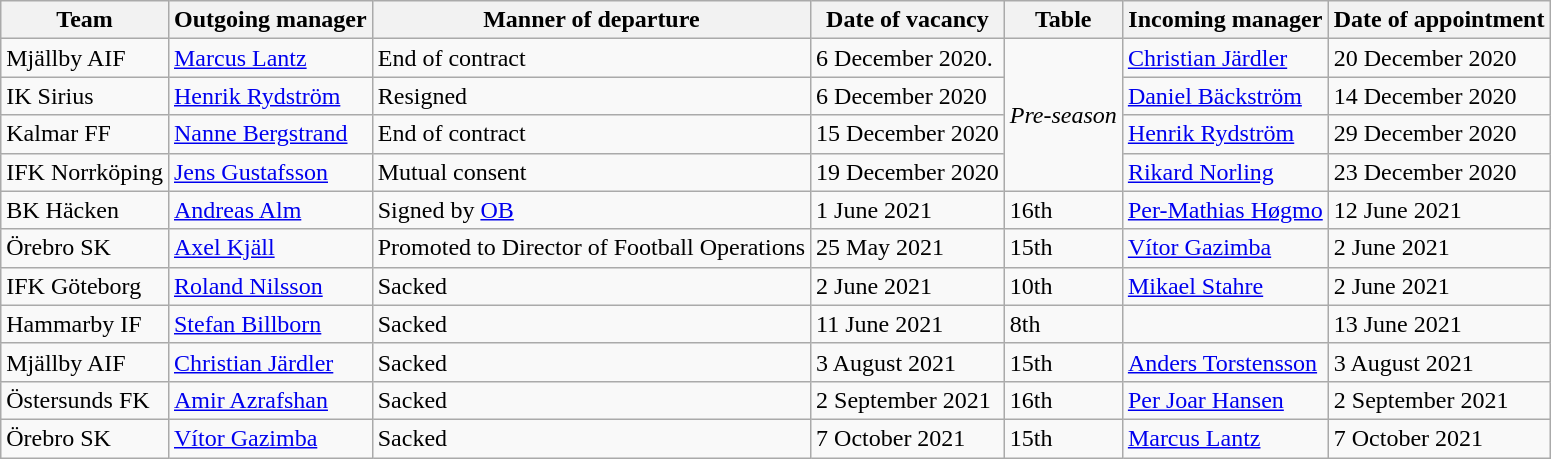<table class="wikitable">
<tr>
<th>Team</th>
<th>Outgoing manager</th>
<th>Manner of departure</th>
<th>Date of vacancy</th>
<th>Table</th>
<th>Incoming manager</th>
<th>Date of appointment</th>
</tr>
<tr>
<td>Mjällby AIF</td>
<td> <a href='#'>Marcus Lantz</a></td>
<td>End of contract</td>
<td>6 December 2020.</td>
<td rowspan=4><em>Pre-season</em></td>
<td> <a href='#'>Christian Järdler</a></td>
<td>20 December 2020</td>
</tr>
<tr>
<td>IK Sirius</td>
<td> <a href='#'>Henrik Rydström</a></td>
<td>Resigned</td>
<td>6 December 2020</td>
<td> <a href='#'>Daniel Bäckström</a></td>
<td>14 December 2020</td>
</tr>
<tr>
<td>Kalmar FF</td>
<td> <a href='#'>Nanne Bergstrand</a></td>
<td>End of contract</td>
<td>15 December 2020</td>
<td> <a href='#'>Henrik Rydström</a></td>
<td>29 December 2020</td>
</tr>
<tr>
<td>IFK Norrköping</td>
<td> <a href='#'>Jens Gustafsson</a></td>
<td>Mutual consent</td>
<td>19 December 2020</td>
<td> <a href='#'>Rikard Norling</a></td>
<td>23 December 2020</td>
</tr>
<tr>
<td>BK Häcken</td>
<td> <a href='#'>Andreas Alm</a></td>
<td>Signed by <a href='#'>OB</a></td>
<td>1 June 2021</td>
<td>16th</td>
<td> <a href='#'>Per-Mathias Høgmo</a></td>
<td>12 June 2021</td>
</tr>
<tr>
<td>Örebro SK</td>
<td> <a href='#'>Axel Kjäll</a></td>
<td>Promoted to Director of Football Operations</td>
<td>25 May 2021</td>
<td>15th</td>
<td> <a href='#'>Vítor Gazimba</a></td>
<td>2 June 2021</td>
</tr>
<tr>
<td>IFK Göteborg</td>
<td> <a href='#'>Roland Nilsson</a></td>
<td>Sacked</td>
<td>2 June 2021</td>
<td>10th</td>
<td> <a href='#'>Mikael Stahre</a></td>
<td>2 June 2021</td>
</tr>
<tr>
<td>Hammarby IF</td>
<td> <a href='#'>Stefan Billborn</a></td>
<td>Sacked</td>
<td>11 June 2021</td>
<td>8th</td>
<td> </td>
<td>13 June 2021</td>
</tr>
<tr>
<td>Mjällby AIF</td>
<td> <a href='#'>Christian Järdler</a></td>
<td>Sacked</td>
<td>3 August 2021</td>
<td>15th</td>
<td> <a href='#'> Anders Torstensson</a></td>
<td>3 August 2021</td>
</tr>
<tr>
<td>Östersunds FK</td>
<td> <a href='#'>Amir Azrafshan</a></td>
<td>Sacked</td>
<td>2 September 2021</td>
<td>16th</td>
<td> <a href='#'>Per Joar Hansen</a></td>
<td>2 September 2021</td>
</tr>
<tr>
<td>Örebro SK</td>
<td> <a href='#'>Vítor Gazimba</a></td>
<td>Sacked</td>
<td>7 October 2021</td>
<td>15th</td>
<td> <a href='#'>Marcus Lantz</a></td>
<td>7 October 2021</td>
</tr>
</table>
